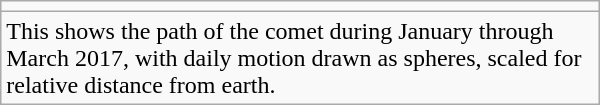<table class=wikitable width=400>
<tr>
<td></td>
</tr>
<tr>
<td>This shows the path of the comet during January through March 2017, with daily motion drawn as spheres, scaled for relative distance from earth.</td>
</tr>
</table>
